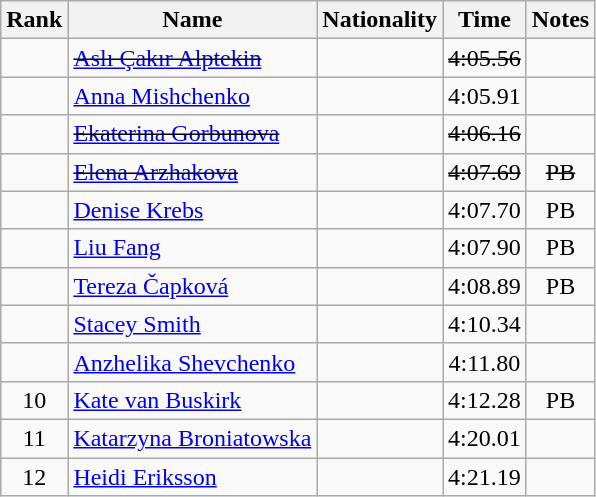<table class="wikitable sortable" style="text-align:center">
<tr>
<th>Rank</th>
<th>Name</th>
<th>Nationality</th>
<th>Time</th>
<th>Notes</th>
</tr>
<tr>
<td><s></s></td>
<td align=left><s><a href='#'>Aslı Çakır Alptekin</a></s></td>
<td align=left><s></s></td>
<td><s>4:05.56 </s></td>
<td></td>
</tr>
<tr>
<td></td>
<td align=left><a href='#'>Anna Mishchenko</a></td>
<td align=left></td>
<td>4:05.91</td>
<td></td>
</tr>
<tr>
<td><s></s></td>
<td align=left><s><a href='#'>Ekaterina Gorbunova</a> </s></td>
<td align=left><s></s></td>
<td><s>4:06.16 </s></td>
<td></td>
</tr>
<tr>
<td><s></s></td>
<td align=left><s><a href='#'>Elena Arzhakova</a> </s></td>
<td align=left><s></s></td>
<td><s>4:07.69 </s></td>
<td><s>PB</s></td>
</tr>
<tr>
<td></td>
<td align=left><a href='#'>Denise Krebs</a></td>
<td align=left></td>
<td>4:07.70</td>
<td>PB</td>
</tr>
<tr>
<td></td>
<td align=left><a href='#'>Liu Fang</a></td>
<td align=left></td>
<td>4:07.90</td>
<td>PB</td>
</tr>
<tr>
<td></td>
<td align=left><a href='#'>Tereza Čapková</a></td>
<td align=left></td>
<td>4:08.89</td>
<td>PB</td>
</tr>
<tr>
<td></td>
<td align=left><a href='#'>Stacey Smith</a></td>
<td align=left></td>
<td>4:10.34</td>
<td></td>
</tr>
<tr>
<td></td>
<td align=left><a href='#'>Anzhelika Shevchenko</a></td>
<td align=left></td>
<td>4:11.80</td>
<td></td>
</tr>
<tr>
<td>10</td>
<td align=left><a href='#'>Kate van Buskirk</a></td>
<td align=left></td>
<td>4:12.28</td>
<td>PB</td>
</tr>
<tr>
<td>11</td>
<td align=left><a href='#'>Katarzyna Broniatowska</a></td>
<td align=left></td>
<td>4:20.01</td>
<td></td>
</tr>
<tr>
<td>12</td>
<td align=left><a href='#'>Heidi Eriksson</a></td>
<td align=left></td>
<td>4:21.19</td>
<td></td>
</tr>
</table>
